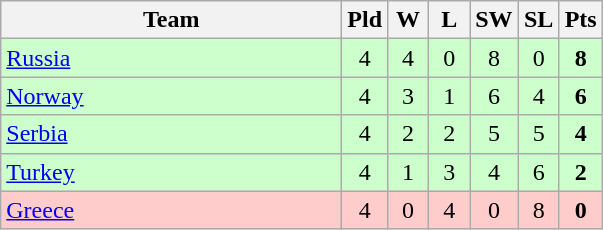<table class=wikitable style="text-align:center">
<tr>
<th width=220>Team</th>
<th width=20>Pld</th>
<th width=20>W</th>
<th width=20>L</th>
<th width=20>SW</th>
<th width=20>SL</th>
<th width=20>Pts</th>
</tr>
<tr style="background:#cfc;">
<td align=left> <a href='#'>Russia</a></td>
<td>4</td>
<td>4</td>
<td>0</td>
<td>8</td>
<td>0</td>
<td><strong>8</strong></td>
</tr>
<tr style="background:#cfc;">
<td align=left> <a href='#'>Norway</a></td>
<td>4</td>
<td>3</td>
<td>1</td>
<td>6</td>
<td>4</td>
<td><strong>6</strong></td>
</tr>
<tr style="background:#cfc;">
<td align=left> <a href='#'>Serbia</a></td>
<td>4</td>
<td>2</td>
<td>2</td>
<td>5</td>
<td>5</td>
<td><strong>4</strong></td>
</tr>
<tr style="background:#cfc;">
<td align=left> <a href='#'>Turkey</a></td>
<td>4</td>
<td>1</td>
<td>3</td>
<td>4</td>
<td>6</td>
<td><strong>2</strong></td>
</tr>
<tr style="background:#fcc;">
<td align=left> <a href='#'>Greece</a></td>
<td>4</td>
<td>0</td>
<td>4</td>
<td>0</td>
<td>8</td>
<td><strong>0</strong></td>
</tr>
</table>
